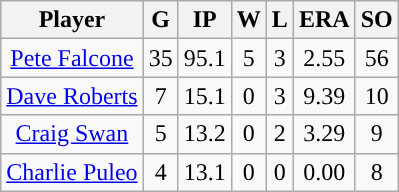<table class="wikitable sortable">
<tr>
<th>Player</th>
<th>G</th>
<th>IP</th>
<th>W</th>
<th>L</th>
<th>ERA</th>
<th>SO</th>
</tr>
<tr align=center>
<td><a href='#'>Pete Falcone</a></td>
<td>35</td>
<td>95.1</td>
<td>5</td>
<td>3</td>
<td>2.55</td>
<td>56</td>
</tr>
<tr align=center>
<td><a href='#'>Dave Roberts</a></td>
<td>7</td>
<td>15.1</td>
<td>0</td>
<td>3</td>
<td>9.39</td>
<td>10</td>
</tr>
<tr align=center>
<td><a href='#'>Craig Swan</a></td>
<td>5</td>
<td>13.2</td>
<td>0</td>
<td>2</td>
<td>3.29</td>
<td>9</td>
</tr>
<tr align=center>
<td><a href='#'>Charlie Puleo</a></td>
<td>4</td>
<td>13.1</td>
<td>0</td>
<td>0</td>
<td>0.00</td>
<td>8</td>
</tr>
</table>
